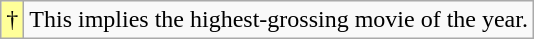<table class="wikitable">
<tr>
<td style="background-color:#FFFF99">†</td>
<td>This implies the highest-grossing movie of the year.</td>
</tr>
</table>
